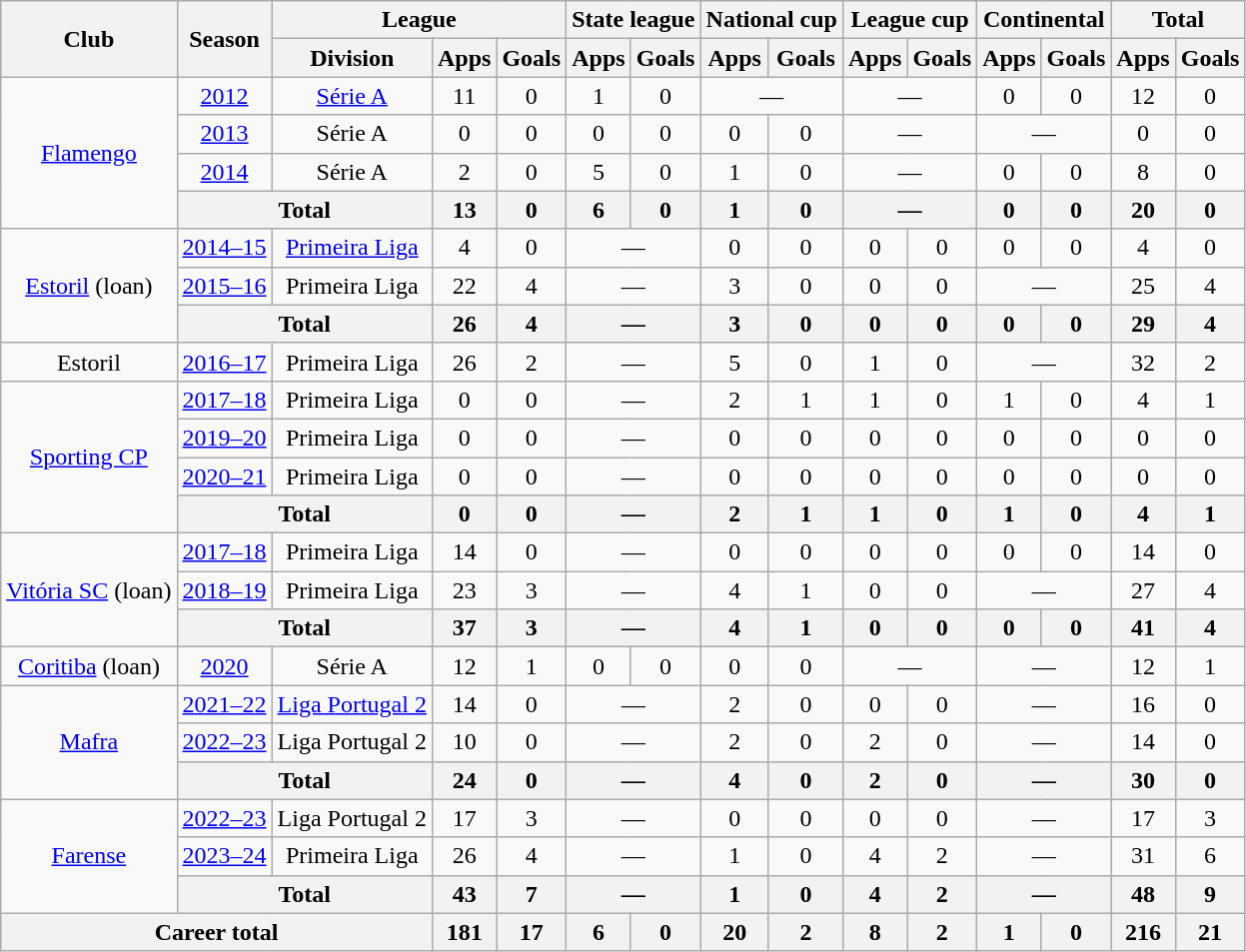<table class="wikitable" style="text-align: center;">
<tr>
<th rowspan="2">Club</th>
<th rowspan="2">Season</th>
<th colspan="3">League</th>
<th colspan="2">State league</th>
<th colspan="2">National cup</th>
<th colspan="2">League cup</th>
<th colspan="2">Continental</th>
<th colspan="2">Total</th>
</tr>
<tr>
<th>Division</th>
<th>Apps</th>
<th>Goals</th>
<th>Apps</th>
<th>Goals</th>
<th>Apps</th>
<th>Goals</th>
<th>Apps</th>
<th>Goals</th>
<th>Apps</th>
<th>Goals</th>
<th>Apps</th>
<th>Goals</th>
</tr>
<tr>
<td rowspan="4" valign="center"><a href='#'>Flamengo</a></td>
<td><a href='#'>2012</a></td>
<td valign="center"><a href='#'>Série A</a></td>
<td>11</td>
<td>0</td>
<td>1</td>
<td>0</td>
<td colspan="2">—</td>
<td colspan="2">—</td>
<td>0</td>
<td>0</td>
<td>12</td>
<td>0</td>
</tr>
<tr>
<td><a href='#'>2013</a></td>
<td>Série A</td>
<td>0</td>
<td>0</td>
<td>0</td>
<td>0</td>
<td>0</td>
<td>0</td>
<td colspan="2">—</td>
<td colspan="2">—</td>
<td>0</td>
<td>0</td>
</tr>
<tr>
<td><a href='#'>2014</a></td>
<td>Série A</td>
<td>2</td>
<td>0</td>
<td>5</td>
<td>0</td>
<td>1</td>
<td>0</td>
<td colspan="2">—</td>
<td>0</td>
<td>0</td>
<td>8</td>
<td>0</td>
</tr>
<tr>
<th colspan="2"><strong>Total</strong></th>
<th>13</th>
<th>0</th>
<th>6</th>
<th>0</th>
<th>1</th>
<th>0</th>
<th colspan="2">—</th>
<th>0</th>
<th>0</th>
<th>20</th>
<th>0</th>
</tr>
<tr>
<td rowspan="3"><a href='#'>Estoril</a> (loan)</td>
<td><a href='#'>2014–15</a></td>
<td><a href='#'>Primeira Liga</a></td>
<td>4</td>
<td>0</td>
<td colspan="2">—</td>
<td>0</td>
<td>0</td>
<td>0</td>
<td>0</td>
<td>0</td>
<td>0</td>
<td>4</td>
<td>0</td>
</tr>
<tr>
<td><a href='#'>2015–16</a></td>
<td>Primeira Liga</td>
<td>22</td>
<td>4</td>
<td colspan="2">—</td>
<td>3</td>
<td>0</td>
<td>0</td>
<td>0</td>
<td colspan="2">—</td>
<td>25</td>
<td>4</td>
</tr>
<tr>
<th colspan="2">Total</th>
<th>26</th>
<th>4</th>
<th colspan="2">—</th>
<th>3</th>
<th>0</th>
<th>0</th>
<th>0</th>
<th>0</th>
<th>0</th>
<th>29</th>
<th>4</th>
</tr>
<tr>
<td>Estoril</td>
<td><a href='#'>2016–17</a></td>
<td>Primeira Liga</td>
<td>26</td>
<td>2</td>
<td colspan="2">—</td>
<td>5</td>
<td>0</td>
<td>1</td>
<td>0</td>
<td colspan="2">—</td>
<td>32</td>
<td>2</td>
</tr>
<tr>
<td rowspan="4"><a href='#'>Sporting CP</a></td>
<td><a href='#'>2017–18</a></td>
<td>Primeira Liga</td>
<td>0</td>
<td>0</td>
<td colspan="2">—</td>
<td>2</td>
<td>1</td>
<td>1</td>
<td>0</td>
<td>1</td>
<td>0</td>
<td>4</td>
<td>1</td>
</tr>
<tr>
<td><a href='#'>2019–20</a></td>
<td>Primeira Liga</td>
<td>0</td>
<td>0</td>
<td colspan="2">—</td>
<td>0</td>
<td>0</td>
<td>0</td>
<td>0</td>
<td>0</td>
<td>0</td>
<td>0</td>
<td>0</td>
</tr>
<tr>
<td><a href='#'>2020–21</a></td>
<td>Primeira Liga</td>
<td>0</td>
<td>0</td>
<td colspan="2">—</td>
<td>0</td>
<td>0</td>
<td>0</td>
<td>0</td>
<td>0</td>
<td>0</td>
<td>0</td>
<td>0</td>
</tr>
<tr>
<th colspan="2">Total</th>
<th>0</th>
<th>0</th>
<th colspan="2">—</th>
<th>2</th>
<th>1</th>
<th>1</th>
<th>0</th>
<th>1</th>
<th>0</th>
<th>4</th>
<th>1</th>
</tr>
<tr>
<td rowspan="3"><a href='#'>Vitória SC</a> (loan)</td>
<td><a href='#'>2017–18</a></td>
<td>Primeira Liga</td>
<td>14</td>
<td>0</td>
<td colspan="2">—</td>
<td>0</td>
<td>0</td>
<td>0</td>
<td>0</td>
<td>0</td>
<td>0</td>
<td>14</td>
<td>0</td>
</tr>
<tr>
<td><a href='#'>2018–19</a></td>
<td>Primeira Liga</td>
<td>23</td>
<td>3</td>
<td colspan="2">—</td>
<td>4</td>
<td>1</td>
<td>0</td>
<td>0</td>
<td colspan="2">—</td>
<td>27</td>
<td>4</td>
</tr>
<tr>
<th colspan="2">Total</th>
<th>37</th>
<th>3</th>
<th colspan="2">—</th>
<th>4</th>
<th>1</th>
<th>0</th>
<th>0</th>
<th>0</th>
<th>0</th>
<th>41</th>
<th>4</th>
</tr>
<tr>
<td><a href='#'>Coritiba</a> (loan)</td>
<td><a href='#'>2020</a></td>
<td>Série A</td>
<td>12</td>
<td>1</td>
<td>0</td>
<td>0</td>
<td>0</td>
<td>0</td>
<td colspan="2">—</td>
<td colspan="2">—</td>
<td>12</td>
<td>1</td>
</tr>
<tr>
<td rowspan="3"><a href='#'>Mafra</a></td>
<td><a href='#'>2021–22</a></td>
<td><a href='#'>Liga Portugal 2</a></td>
<td>14</td>
<td>0</td>
<td colspan="2">—</td>
<td>2</td>
<td>0</td>
<td>0</td>
<td>0</td>
<td colspan="2">—</td>
<td>16</td>
<td>0</td>
</tr>
<tr>
<td><a href='#'>2022–23</a></td>
<td>Liga Portugal 2</td>
<td>10</td>
<td>0</td>
<td colspan="2">—</td>
<td>2</td>
<td>0</td>
<td>2</td>
<td>0</td>
<td colspan="2">—</td>
<td>14</td>
<td>0</td>
</tr>
<tr>
<th colspan="2">Total</th>
<th>24</th>
<th>0</th>
<th colspan="2">—</th>
<th>4</th>
<th>0</th>
<th>2</th>
<th>0</th>
<th colspan="2">—</th>
<th>30</th>
<th>0</th>
</tr>
<tr>
<td rowspan="3"><a href='#'>Farense</a></td>
<td><a href='#'>2022–23</a></td>
<td>Liga Portugal 2</td>
<td>17</td>
<td>3</td>
<td colspan="2">—</td>
<td>0</td>
<td>0</td>
<td>0</td>
<td>0</td>
<td colspan="2">—</td>
<td>17</td>
<td>3</td>
</tr>
<tr>
<td><a href='#'>2023–24</a></td>
<td>Primeira Liga</td>
<td>26</td>
<td>4</td>
<td colspan="2">—</td>
<td>1</td>
<td>0</td>
<td>4</td>
<td>2</td>
<td colspan="2">—</td>
<td>31</td>
<td>6</td>
</tr>
<tr>
<th colspan="2">Total</th>
<th>43</th>
<th>7</th>
<th colspan="2">—</th>
<th>1</th>
<th>0</th>
<th>4</th>
<th>2</th>
<th colspan="2">—</th>
<th>48</th>
<th>9</th>
</tr>
<tr>
<th colspan="3">Career total</th>
<th>181</th>
<th>17</th>
<th>6</th>
<th>0</th>
<th>20</th>
<th>2</th>
<th>8</th>
<th>2</th>
<th>1</th>
<th>0</th>
<th>216</th>
<th>21</th>
</tr>
</table>
